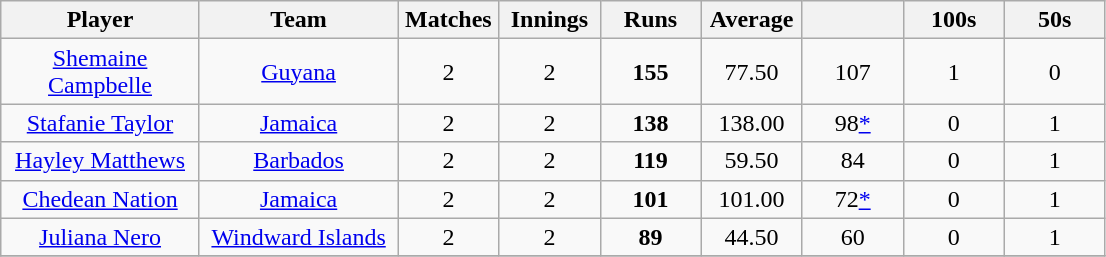<table class="wikitable" style="text-align:center;">
<tr>
<th width=125>Player</th>
<th width=125>Team</th>
<th width=60>Matches</th>
<th width=60>Innings</th>
<th width=60>Runs</th>
<th width=60>Average</th>
<th width=60></th>
<th width=60>100s</th>
<th width=60>50s</th>
</tr>
<tr>
<td><a href='#'>Shemaine Campbelle</a></td>
<td><a href='#'>Guyana</a></td>
<td>2</td>
<td>2</td>
<td><strong>155</strong></td>
<td>77.50</td>
<td>107</td>
<td>1</td>
<td>0</td>
</tr>
<tr>
<td><a href='#'>Stafanie Taylor</a></td>
<td><a href='#'>Jamaica</a></td>
<td>2</td>
<td>2</td>
<td><strong>138</strong></td>
<td>138.00</td>
<td>98<a href='#'>*</a></td>
<td>0</td>
<td>1</td>
</tr>
<tr>
<td><a href='#'>Hayley Matthews</a></td>
<td><a href='#'>Barbados</a></td>
<td>2</td>
<td>2</td>
<td><strong>119</strong></td>
<td>59.50</td>
<td>84</td>
<td>0</td>
<td>1</td>
</tr>
<tr>
<td><a href='#'>Chedean Nation</a></td>
<td><a href='#'>Jamaica</a></td>
<td>2</td>
<td>2</td>
<td><strong>101</strong></td>
<td>101.00</td>
<td>72<a href='#'>*</a></td>
<td>0</td>
<td>1</td>
</tr>
<tr>
<td><a href='#'>Juliana Nero</a></td>
<td><a href='#'>Windward Islands</a></td>
<td>2</td>
<td>2</td>
<td><strong>89</strong></td>
<td>44.50</td>
<td>60</td>
<td>0</td>
<td>1</td>
</tr>
<tr>
</tr>
</table>
